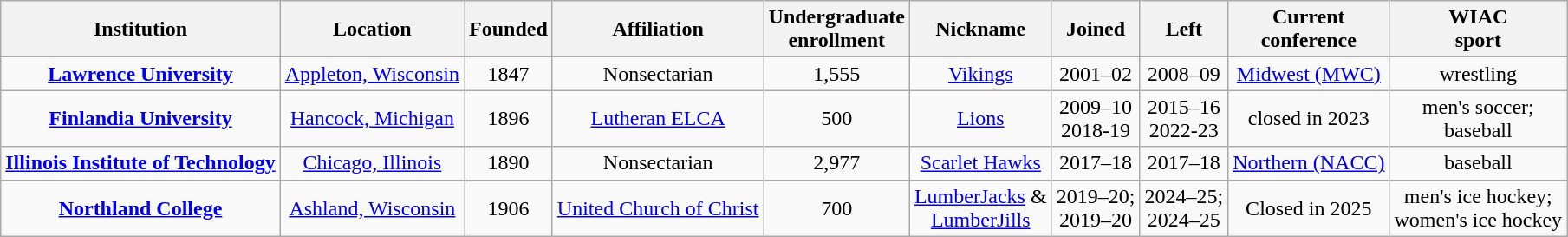<table class="wikitable sortable" style="text-align:center;">
<tr>
<th>Institution</th>
<th>Location</th>
<th>Founded</th>
<th>Affiliation</th>
<th>Undergraduate<br>enrollment</th>
<th>Nickname</th>
<th>Joined</th>
<th>Left</th>
<th>Current<br>conference</th>
<th>WIAC<br>sport</th>
</tr>
<tr>
<td><strong><a href='#'>Lawrence University</a></strong></td>
<td><a href='#'>Appleton, Wisconsin</a></td>
<td>1847</td>
<td>Nonsectarian</td>
<td>1,555</td>
<td><a href='#'>Vikings</a></td>
<td>2001–02</td>
<td>2008–09</td>
<td><a href='#'>Midwest (MWC)</a></td>
<td>wrestling</td>
</tr>
<tr>
<td><strong><a href='#'>Finlandia University</a></strong></td>
<td><a href='#'>Hancock, Michigan</a></td>
<td>1896</td>
<td><a href='#'>Lutheran ELCA</a></td>
<td>500</td>
<td><a href='#'>Lions</a></td>
<td>2009–10<br>2018-19</td>
<td>2015–16<br>2022-23</td>
<td>closed in 2023</td>
<td>men's soccer;<br>baseball</td>
</tr>
<tr>
<td><strong><a href='#'>Illinois Institute of Technology</a></strong></td>
<td><a href='#'>Chicago, Illinois</a></td>
<td>1890</td>
<td>Nonsectarian</td>
<td>2,977</td>
<td><a href='#'>Scarlet Hawks</a></td>
<td>2017–18</td>
<td>2017–18</td>
<td><a href='#'>Northern (NACC)</a></td>
<td>baseball</td>
</tr>
<tr>
<td><strong><a href='#'>Northland College</a></strong></td>
<td><a href='#'>Ashland, Wisconsin</a></td>
<td>1906</td>
<td><a href='#'>United Church of Christ</a></td>
<td>700</td>
<td><a href='#'>LumberJacks</a> &<br><a href='#'>LumberJills</a></td>
<td>2019–20;<br>2019–20</td>
<td>2024–25;<br>2024–25</td>
<td>Closed in 2025</td>
<td>men's ice hockey;<br>women's ice hockey</td>
</tr>
</table>
